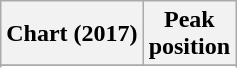<table class="wikitable sortable plainrowheaders" style="text-align:center">
<tr>
<th scope="col">Chart (2017)</th>
<th scope="col">Peak<br> position</th>
</tr>
<tr>
</tr>
<tr>
</tr>
<tr>
</tr>
<tr>
</tr>
<tr>
</tr>
<tr>
</tr>
<tr>
</tr>
<tr>
</tr>
</table>
